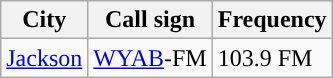<table class="wikitable">
<tr>
<th>City</th>
<th>Call sign</th>
<th>Frequency</th>
</tr>
<tr>
<td><a href='#'>Jackson</a></td>
<td><a href='#'>WYAB</a>-FM</td>
<td>103.9 FM</td>
</tr>
</table>
